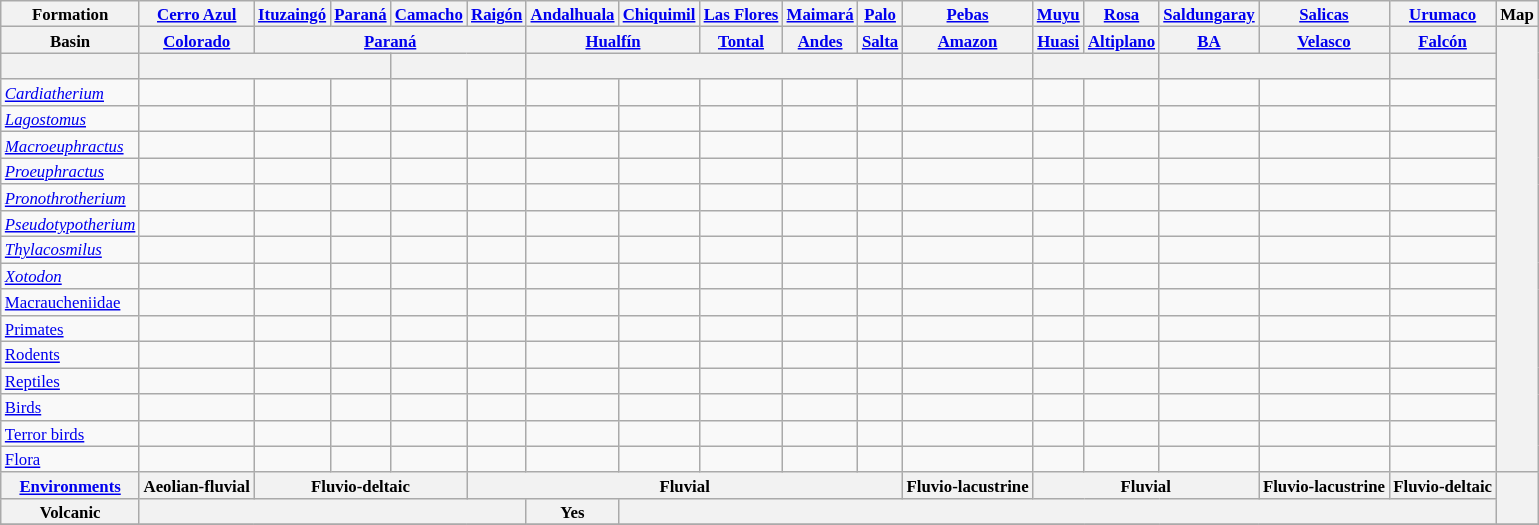<table class="wikitable" style="font-size: 70%">
<tr>
<th>Formation</th>
<th><a href='#'>Cerro Azul</a></th>
<th><a href='#'>Ituzaingó</a></th>
<th><a href='#'>Paraná</a></th>
<th><a href='#'>Camacho</a></th>
<th><a href='#'>Raigón</a></th>
<th><a href='#'>Andalhuala</a></th>
<th><a href='#'>Chiquimil</a></th>
<th><a href='#'>Las Flores</a></th>
<th><a href='#'>Maimará</a></th>
<th><a href='#'>Palo</a></th>
<th><a href='#'>Pebas</a></th>
<th><a href='#'>Muyu</a></th>
<th><a href='#'>Rosa</a></th>
<th><a href='#'>Saldungaray</a></th>
<th><a href='#'>Salicas</a></th>
<th><a href='#'>Urumaco</a></th>
<th>Map</th>
</tr>
<tr>
<th>Basin</th>
<th><a href='#'>Colorado</a></th>
<th colspan=4><a href='#'>Paraná</a></th>
<th colspan=2><a href='#'>Hualfín</a></th>
<th><a href='#'>Tontal</a></th>
<th><a href='#'>Andes</a></th>
<th><a href='#'>Salta</a></th>
<th><a href='#'>Amazon</a></th>
<th><a href='#'>Huasi</a></th>
<th><a href='#'>Altiplano</a></th>
<th><a href='#'>BA</a></th>
<th><a href='#'>Velasco</a></th>
<th><a href='#'>Falcón</a></th>
<th align=center rowspan=17></th>
</tr>
<tr>
<th></th>
<th colspan=3></th>
<th colspan=2></th>
<th colspan=5></th>
<th><br></th>
<th colspan=2></th>
<th colspan=2></th>
<th></th>
</tr>
<tr>
<td><em><a href='#'>Cardiatherium</a></em></td>
<td align=center></td>
<td align=center></td>
<td align=center></td>
<td align=center></td>
<td align=center></td>
<td align=center></td>
<td align=center></td>
<td align=center></td>
<td align=center></td>
<td align=center></td>
<td align=center></td>
<td align=center></td>
<td align=center></td>
<td align=center></td>
<td align=center></td>
<td align=center></td>
</tr>
<tr>
<td><em><a href='#'>Lagostomus</a></em></td>
<td align=center></td>
<td align=center></td>
<td align=center></td>
<td align=center></td>
<td align=center></td>
<td align=center></td>
<td align=center></td>
<td align=center></td>
<td align=center></td>
<td align=center></td>
<td align=center></td>
<td align=center></td>
<td align=center></td>
<td align=center></td>
<td align=center></td>
<td></td>
</tr>
<tr>
<td><em><a href='#'>Macroeuphractus</a></em></td>
<td align=center></td>
<td align=center></td>
<td align=center></td>
<td align=center></td>
<td align=center></td>
<td align=center></td>
<td align=center></td>
<td align=center></td>
<td align=center></td>
<td align=center></td>
<td align=center></td>
<td align=center></td>
<td align=center></td>
<td align=center></td>
<td align=center></td>
<td></td>
</tr>
<tr>
<td><em><a href='#'>Proeuphractus</a></em></td>
<td align=center></td>
<td align=center></td>
<td align=center></td>
<td align=center></td>
<td align=center></td>
<td align=center></td>
<td align=center></td>
<td align=center></td>
<td align=center></td>
<td align=center></td>
<td align=center></td>
<td align=center></td>
<td align=center></td>
<td align=center></td>
<td align=center></td>
<td align=center></td>
</tr>
<tr>
<td><em><a href='#'>Pronothrotherium</a></em></td>
<td align=center></td>
<td align=center></td>
<td align=center></td>
<td align=center></td>
<td align=center></td>
<td align=center></td>
<td align=center></td>
<td align=center></td>
<td align=center></td>
<td align=center></td>
<td align=center></td>
<td align=center></td>
<td align=center></td>
<td align=center></td>
<td align=center></td>
<td align=center></td>
</tr>
<tr>
<td><em><a href='#'>Pseudotypotherium</a></em></td>
<td align=center></td>
<td align=center></td>
<td align=center></td>
<td align=center></td>
<td align=center></td>
<td align=center></td>
<td align=center></td>
<td align=center></td>
<td align=center></td>
<td align=center></td>
<td align=center></td>
<td align=center></td>
<td align=center></td>
<td align=center></td>
<td align=center></td>
<td align=center></td>
</tr>
<tr>
<td><em><a href='#'>Thylacosmilus</a></em></td>
<td align=center></td>
<td align=center></td>
<td align=center></td>
<td align=center></td>
<td align=center></td>
<td align=center></td>
<td align=center></td>
<td align=center></td>
<td align=center></td>
<td align=center></td>
<td align=center></td>
<td align=center></td>
<td align=center></td>
<td align=center></td>
<td align=center></td>
<td></td>
</tr>
<tr>
<td><em><a href='#'>Xotodon</a></em></td>
<td align=center></td>
<td align=center></td>
<td align=center></td>
<td align=center></td>
<td align=center></td>
<td align=center></td>
<td align=center></td>
<td align=center></td>
<td align=center></td>
<td align=center></td>
<td align=center></td>
<td align=center></td>
<td align=center></td>
<td align=center></td>
<td align=center></td>
<td align=center></td>
</tr>
<tr>
<td><a href='#'>Macraucheniidae</a></td>
<td align=center></td>
<td align=center></td>
<td align=center></td>
<td align=center></td>
<td align=center></td>
<td align=center></td>
<td align=center></td>
<td align=center></td>
<td align=center></td>
<td align=center></td>
<td align=center></td>
<td align=center></td>
<td align=center></td>
<td align=center></td>
<td align=center></td>
<td align=center></td>
</tr>
<tr>
<td><a href='#'>Primates</a></td>
<td align=center></td>
<td align=center></td>
<td align=center></td>
<td align=center></td>
<td align=center></td>
<td align=center></td>
<td align=center></td>
<td align=center></td>
<td align=center></td>
<td align=center></td>
<td align=center></td>
<td align=center></td>
<td align=center></td>
<td align=center></td>
<td align=center></td>
<td align=center></td>
</tr>
<tr>
<td><a href='#'>Rodents</a></td>
<td align=center></td>
<td align=center></td>
<td align=center></td>
<td align=center></td>
<td align=center></td>
<td align=center></td>
<td align=center></td>
<td align=center></td>
<td align=center></td>
<td align=center></td>
<td align=center></td>
<td align=center></td>
<td align=center></td>
<td align=center></td>
<td align=center></td>
<td align=center></td>
</tr>
<tr>
<td><a href='#'>Reptiles</a></td>
<td align=center></td>
<td align=center></td>
<td align=center></td>
<td align=center></td>
<td align=center></td>
<td align=center></td>
<td align=center></td>
<td align=center></td>
<td align=center></td>
<td align=center></td>
<td align=center></td>
<td align=center></td>
<td align=center></td>
<td align=center></td>
<td align=center></td>
<td align=center></td>
</tr>
<tr>
<td><a href='#'>Birds</a></td>
<td align=center></td>
<td align=center></td>
<td align=center></td>
<td align=center></td>
<td align=center></td>
<td align=center></td>
<td align=center></td>
<td align=center></td>
<td align=center></td>
<td align=center></td>
<td align=center></td>
<td></td>
<td align=center></td>
<td align=center></td>
<td align=center></td>
<td align=center></td>
</tr>
<tr>
<td><a href='#'>Terror birds</a></td>
<td align=center></td>
<td align=center></td>
<td align=center></td>
<td align=center></td>
<td align=center></td>
<td align=center></td>
<td align=center></td>
<td align=center></td>
<td align=center></td>
<td align=center></td>
<td align=center></td>
<td align=center></td>
<td align=center></td>
<td align=center></td>
<td align=center></td>
<td align=center></td>
</tr>
<tr>
<td><a href='#'>Flora</a></td>
<td align=center></td>
<td align=center></td>
<td align=center></td>
<td align=center></td>
<td align=center></td>
<td align=center></td>
<td align=center></td>
<td align=center></td>
<td align=center></td>
<td align=center></td>
<td align=center></td>
<td align=center></td>
<td align=center></td>
<td align=center></td>
<td align=center></td>
<td align=center></td>
</tr>
<tr>
<th><a href='#'>Environments</a></th>
<th>Aeolian-fluvial</th>
<th colspan=3>Fluvio-deltaic</th>
<th colspan=6>Fluvial</th>
<th>Fluvio-lacustrine</th>
<th colspan=3>Fluvial</th>
<th>Fluvio-lacustrine</th>
<th>Fluvio-deltaic</th>
<th rowspan=2 align=left><br><br></th>
</tr>
<tr>
<th>Volcanic</th>
<th colspan=5></th>
<th>Yes</th>
<th colspan=10></th>
</tr>
<tr>
</tr>
</table>
